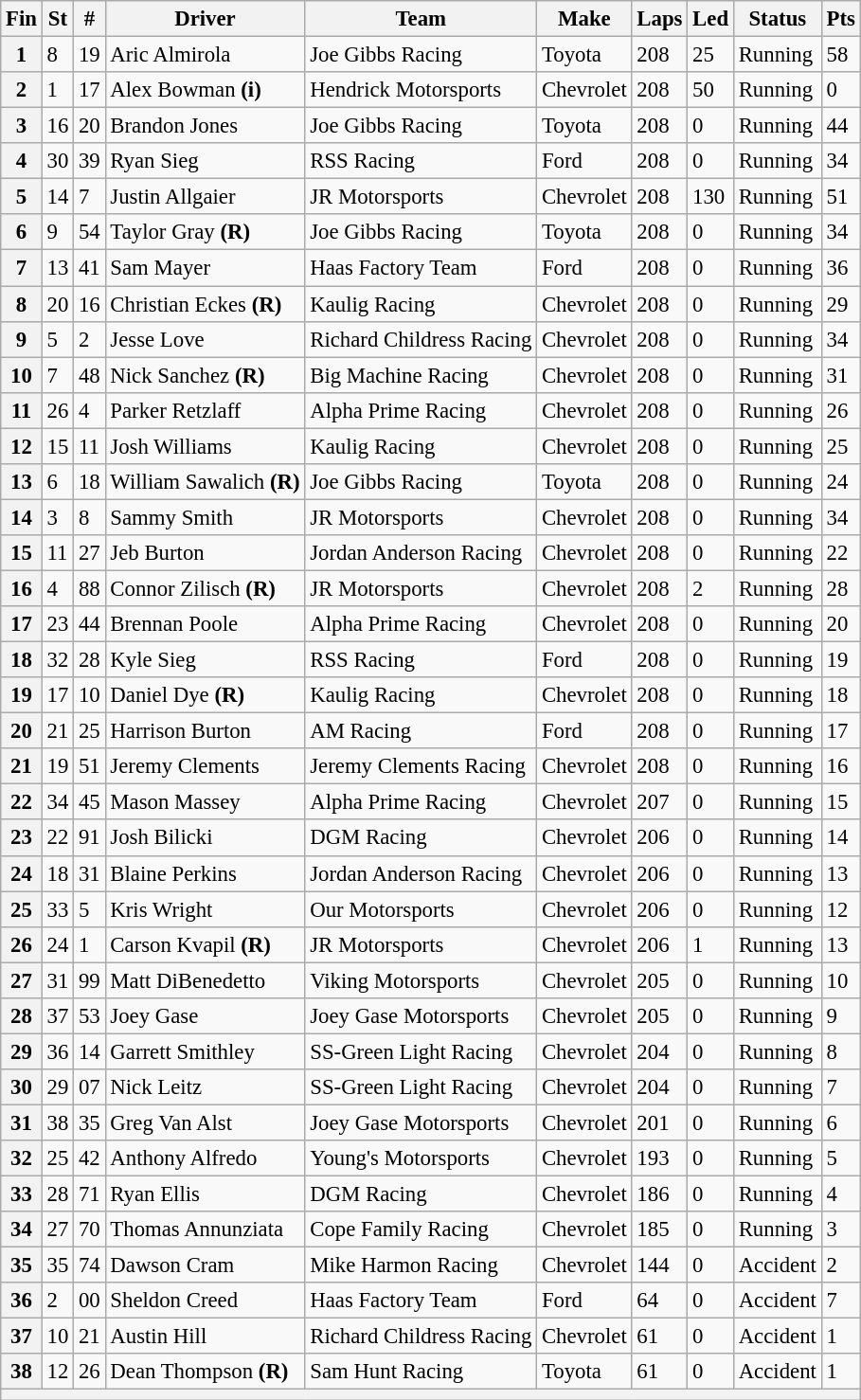<table class="wikitable" style="font-size:95%">
<tr>
<th>Fin</th>
<th>St</th>
<th>#</th>
<th>Driver</th>
<th>Team</th>
<th>Make</th>
<th>Laps</th>
<th>Led</th>
<th>Status</th>
<th>Pts</th>
</tr>
<tr>
<th>1</th>
<td>8</td>
<td>19</td>
<td>Aric Almirola</td>
<td>Joe Gibbs Racing</td>
<td>Toyota</td>
<td>208</td>
<td>25</td>
<td>Running</td>
<td>58</td>
</tr>
<tr>
<th>2</th>
<td>1</td>
<td>17</td>
<td>Alex Bowman <strong>(i)</strong></td>
<td>Hendrick Motorsports</td>
<td>Chevrolet</td>
<td>208</td>
<td>50</td>
<td>Running</td>
<td>0</td>
</tr>
<tr>
<th>3</th>
<td>16</td>
<td>20</td>
<td>Brandon Jones</td>
<td>Joe Gibbs Racing</td>
<td>Toyota</td>
<td>208</td>
<td>0</td>
<td>Running</td>
<td>44</td>
</tr>
<tr>
<th>4</th>
<td>30</td>
<td>39</td>
<td>Ryan Sieg</td>
<td>RSS Racing</td>
<td>Ford</td>
<td>208</td>
<td>0</td>
<td>Running</td>
<td>34</td>
</tr>
<tr>
<th>5</th>
<td>14</td>
<td>7</td>
<td>Justin Allgaier</td>
<td>JR Motorsports</td>
<td>Chevrolet</td>
<td>208</td>
<td>130</td>
<td>Running</td>
<td>51</td>
</tr>
<tr>
<th>6</th>
<td>9</td>
<td>54</td>
<td>Taylor Gray <strong>(R)</strong></td>
<td>Joe Gibbs Racing</td>
<td>Toyota</td>
<td>208</td>
<td>0</td>
<td>Running</td>
<td>34</td>
</tr>
<tr>
<th>7</th>
<td>13</td>
<td>41</td>
<td>Sam Mayer</td>
<td>Haas Factory Team</td>
<td>Ford</td>
<td>208</td>
<td>0</td>
<td>Running</td>
<td>36</td>
</tr>
<tr>
<th>8</th>
<td>20</td>
<td>16</td>
<td>Christian Eckes <strong>(R)</strong></td>
<td>Kaulig Racing</td>
<td>Chevrolet</td>
<td>208</td>
<td>0</td>
<td>Running</td>
<td>29</td>
</tr>
<tr>
<th>9</th>
<td>5</td>
<td>2</td>
<td>Jesse Love</td>
<td>Richard Childress Racing</td>
<td>Chevrolet</td>
<td>208</td>
<td>0</td>
<td>Running</td>
<td>34</td>
</tr>
<tr>
<th>10</th>
<td>7</td>
<td>48</td>
<td>Nick Sanchez <strong>(R)</strong></td>
<td>Big Machine Racing</td>
<td>Chevrolet</td>
<td>208</td>
<td>0</td>
<td>Running</td>
<td>31</td>
</tr>
<tr>
<th>11</th>
<td>26</td>
<td>4</td>
<td>Parker Retzlaff</td>
<td>Alpha Prime Racing</td>
<td>Chevrolet</td>
<td>208</td>
<td>0</td>
<td>Running</td>
<td>26</td>
</tr>
<tr>
<th>12</th>
<td>15</td>
<td>11</td>
<td>Josh Williams</td>
<td>Kaulig Racing</td>
<td>Chevrolet</td>
<td>208</td>
<td>0</td>
<td>Running</td>
<td>25</td>
</tr>
<tr>
<th>13</th>
<td>6</td>
<td>18</td>
<td>William Sawalich <strong>(R)</strong></td>
<td>Joe Gibbs Racing</td>
<td>Toyota</td>
<td>208</td>
<td>0</td>
<td>Running</td>
<td>24</td>
</tr>
<tr>
<th>14</th>
<td>3</td>
<td>8</td>
<td>Sammy Smith</td>
<td>JR Motorsports</td>
<td>Chevrolet</td>
<td>208</td>
<td>0</td>
<td>Running</td>
<td>34</td>
</tr>
<tr>
<th>15</th>
<td>11</td>
<td>27</td>
<td>Jeb Burton</td>
<td>Jordan Anderson Racing</td>
<td>Chevrolet</td>
<td>208</td>
<td>0</td>
<td>Running</td>
<td>22</td>
</tr>
<tr>
<th>16</th>
<td>4</td>
<td>88</td>
<td>Connor Zilisch <strong>(R)</strong></td>
<td>JR Motorsports</td>
<td>Chevrolet</td>
<td>208</td>
<td>2</td>
<td>Running</td>
<td>28</td>
</tr>
<tr>
<th>17</th>
<td>23</td>
<td>44</td>
<td>Brennan Poole</td>
<td>Alpha Prime Racing</td>
<td>Chevrolet</td>
<td>208</td>
<td>0</td>
<td>Running</td>
<td>20</td>
</tr>
<tr>
<th>18</th>
<td>32</td>
<td>28</td>
<td>Kyle Sieg</td>
<td>RSS Racing</td>
<td>Ford</td>
<td>208</td>
<td>0</td>
<td>Running</td>
<td>19</td>
</tr>
<tr>
<th>19</th>
<td>17</td>
<td>10</td>
<td>Daniel Dye <strong>(R)</strong></td>
<td>Kaulig Racing</td>
<td>Chevrolet</td>
<td>208</td>
<td>0</td>
<td>Running</td>
<td>18</td>
</tr>
<tr>
<th>20</th>
<td>21</td>
<td>25</td>
<td>Harrison Burton</td>
<td>AM Racing</td>
<td>Ford</td>
<td>208</td>
<td>0</td>
<td>Running</td>
<td>17</td>
</tr>
<tr>
<th>21</th>
<td>19</td>
<td>51</td>
<td>Jeremy Clements</td>
<td>Jeremy Clements Racing</td>
<td>Chevrolet</td>
<td>208</td>
<td>0</td>
<td>Running</td>
<td>16</td>
</tr>
<tr>
<th>22</th>
<td>34</td>
<td>45</td>
<td>Mason Massey</td>
<td>Alpha Prime Racing</td>
<td>Chevrolet</td>
<td>207</td>
<td>0</td>
<td>Running</td>
<td>15</td>
</tr>
<tr>
<th>23</th>
<td>22</td>
<td>91</td>
<td>Josh Bilicki</td>
<td>DGM Racing</td>
<td>Chevrolet</td>
<td>206</td>
<td>0</td>
<td>Running</td>
<td>14</td>
</tr>
<tr>
<th>24</th>
<td>18</td>
<td>31</td>
<td>Blaine Perkins</td>
<td>Jordan Anderson Racing</td>
<td>Chevrolet</td>
<td>206</td>
<td>0</td>
<td>Running</td>
<td>13</td>
</tr>
<tr>
<th>25</th>
<td>33</td>
<td>5</td>
<td>Kris Wright</td>
<td>Our Motorsports</td>
<td>Chevrolet</td>
<td>206</td>
<td>0</td>
<td>Running</td>
<td>12</td>
</tr>
<tr>
<th>26</th>
<td>24</td>
<td>1</td>
<td>Carson Kvapil <strong>(R)</strong></td>
<td>JR Motorsports</td>
<td>Chevrolet</td>
<td>206</td>
<td>1</td>
<td>Running</td>
<td>13</td>
</tr>
<tr>
<th>27</th>
<td>31</td>
<td>99</td>
<td>Matt DiBenedetto</td>
<td>Viking Motorsports</td>
<td>Chevrolet</td>
<td>205</td>
<td>0</td>
<td>Running</td>
<td>10</td>
</tr>
<tr>
<th>28</th>
<td>37</td>
<td>53</td>
<td>Joey Gase</td>
<td>Joey Gase Motorsports</td>
<td>Chevrolet</td>
<td>205</td>
<td>0</td>
<td>Running</td>
<td>9</td>
</tr>
<tr>
<th>29</th>
<td>36</td>
<td>14</td>
<td>Garrett Smithley</td>
<td>SS-Green Light Racing</td>
<td>Chevrolet</td>
<td>204</td>
<td>0</td>
<td>Running</td>
<td>8</td>
</tr>
<tr>
<th>30</th>
<td>29</td>
<td>07</td>
<td>Nick Leitz</td>
<td>SS-Green Light Racing</td>
<td>Chevrolet</td>
<td>204</td>
<td>0</td>
<td>Running</td>
<td>7</td>
</tr>
<tr>
<th>31</th>
<td>38</td>
<td>35</td>
<td>Greg Van Alst</td>
<td>Joey Gase Motorsports</td>
<td>Chevrolet</td>
<td>201</td>
<td>0</td>
<td>Running</td>
<td>6</td>
</tr>
<tr>
<th>32</th>
<td>25</td>
<td>42</td>
<td>Anthony Alfredo</td>
<td>Young's Motorsports</td>
<td>Chevrolet</td>
<td>193</td>
<td>0</td>
<td>Running</td>
<td>5</td>
</tr>
<tr>
<th>33</th>
<td>28</td>
<td>71</td>
<td>Ryan Ellis</td>
<td>DGM Racing</td>
<td>Chevrolet</td>
<td>186</td>
<td>0</td>
<td>Running</td>
<td>4</td>
</tr>
<tr>
<th>34</th>
<td>27</td>
<td>70</td>
<td>Thomas Annunziata</td>
<td>Cope Family Racing</td>
<td>Chevrolet</td>
<td>185</td>
<td>0</td>
<td>Running</td>
<td>3</td>
</tr>
<tr>
<th>35</th>
<td>35</td>
<td>74</td>
<td>Dawson Cram</td>
<td>Mike Harmon Racing</td>
<td>Chevrolet</td>
<td>144</td>
<td>0</td>
<td>Accident</td>
<td>2</td>
</tr>
<tr>
<th>36</th>
<td>2</td>
<td>00</td>
<td>Sheldon Creed</td>
<td>Haas Factory Team</td>
<td>Ford</td>
<td>64</td>
<td>0</td>
<td>Accident</td>
<td>7</td>
</tr>
<tr>
<th>37</th>
<td>10</td>
<td>21</td>
<td>Austin Hill</td>
<td>Richard Childress Racing</td>
<td>Chevrolet</td>
<td>61</td>
<td>0</td>
<td>Accident</td>
<td>1</td>
</tr>
<tr>
<th>38</th>
<td>12</td>
<td>26</td>
<td>Dean Thompson <strong>(R)</strong></td>
<td>Sam Hunt Racing</td>
<td>Toyota</td>
<td>61</td>
<td>0</td>
<td>Accident</td>
<td>1</td>
</tr>
<tr>
<th colspan="10"></th>
</tr>
</table>
